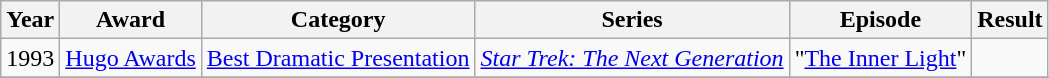<table class="wikitable">
<tr align="center">
<th>Year</th>
<th>Award</th>
<th>Category</th>
<th>Series</th>
<th>Episode</th>
<th>Result</th>
</tr>
<tr>
<td>1993</td>
<td><a href='#'>Hugo Awards</a></td>
<td><a href='#'>Best Dramatic Presentation</a></td>
<td><em><a href='#'>Star Trek: The Next Generation</a></td>
<td>"<a href='#'>The Inner Light</a>"</td>
<td></td>
</tr>
<tr>
</tr>
</table>
